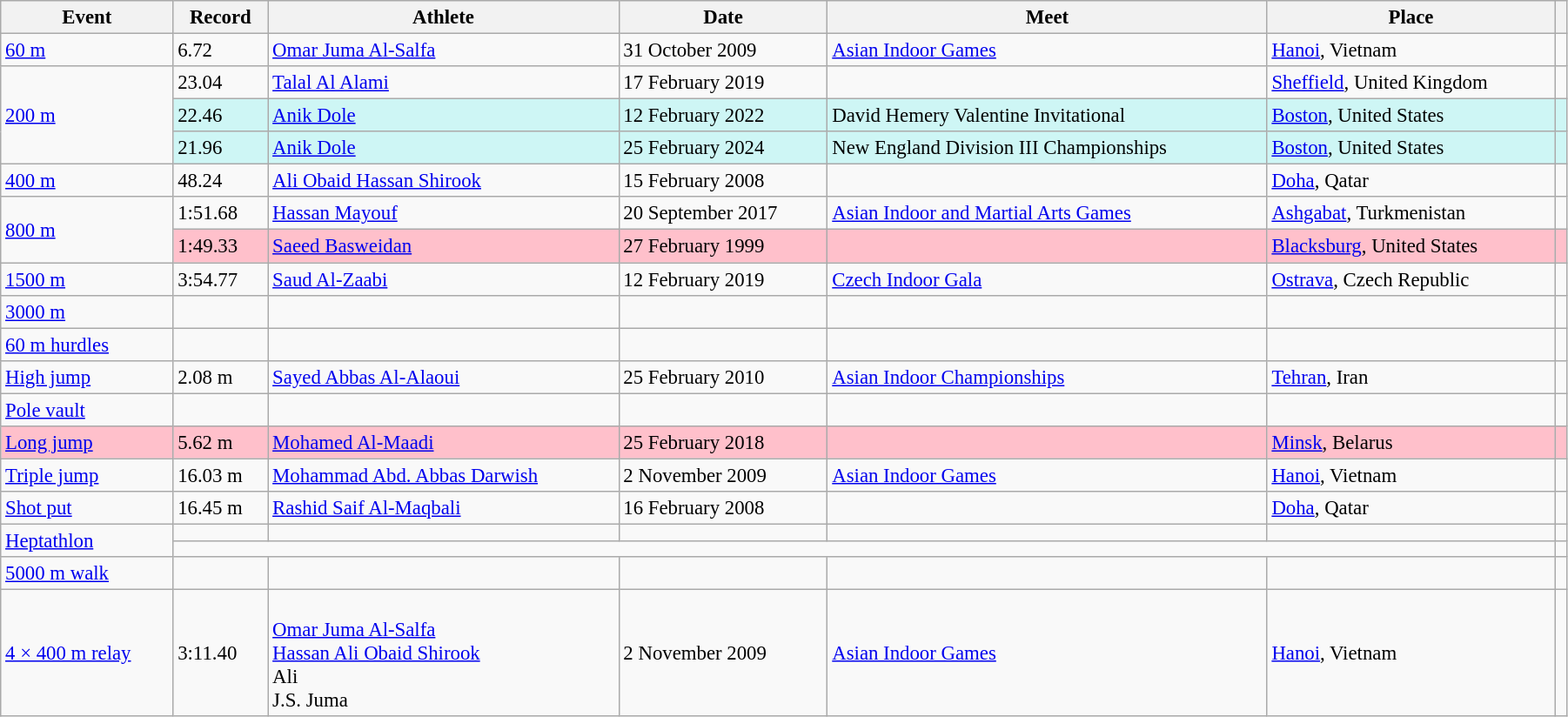<table class="wikitable" style="font-size:95%; width: 95%;">
<tr>
<th>Event</th>
<th>Record</th>
<th>Athlete</th>
<th>Date</th>
<th>Meet</th>
<th>Place</th>
<th></th>
</tr>
<tr>
<td><a href='#'>60 m</a></td>
<td>6.72</td>
<td><a href='#'>Omar Juma Al-Salfa</a></td>
<td>31 October 2009</td>
<td><a href='#'>Asian Indoor Games</a></td>
<td><a href='#'>Hanoi</a>, Vietnam</td>
<td></td>
</tr>
<tr>
<td rowspan=3><a href='#'>200 m</a></td>
<td>23.04</td>
<td><a href='#'>Talal Al Alami</a></td>
<td>17 February 2019</td>
<td></td>
<td><a href='#'>Sheffield</a>, United Kingdom</td>
<td></td>
</tr>
<tr bgcolor=#CEF6F5>
<td>22.46</td>
<td><a href='#'>Anik Dole</a></td>
<td>12 February 2022</td>
<td>David Hemery Valentine Invitational</td>
<td><a href='#'>Boston</a>, United States</td>
<td></td>
</tr>
<tr bgcolor=#CEF6F5>
<td>21.96</td>
<td><a href='#'>Anik Dole</a></td>
<td>25 February 2024</td>
<td>New England Division III Championships</td>
<td><a href='#'>Boston</a>, United States</td>
<td></td>
</tr>
<tr>
<td><a href='#'>400 m</a></td>
<td>48.24</td>
<td><a href='#'>Ali Obaid Hassan Shirook</a></td>
<td>15 February 2008</td>
<td></td>
<td><a href='#'>Doha</a>, Qatar</td>
<td></td>
</tr>
<tr>
<td rowspan=2><a href='#'>800 m</a></td>
<td>1:51.68</td>
<td><a href='#'>Hassan Mayouf</a></td>
<td>20 September 2017</td>
<td><a href='#'>Asian Indoor and Martial Arts Games</a></td>
<td><a href='#'>Ashgabat</a>, Turkmenistan</td>
<td></td>
</tr>
<tr style="background:pink">
<td>1:49.33</td>
<td><a href='#'>Saeed Basweidan</a></td>
<td>27 February 1999</td>
<td></td>
<td><a href='#'>Blacksburg</a>, United States</td>
<td></td>
</tr>
<tr>
<td><a href='#'>1500 m</a></td>
<td>3:54.77</td>
<td><a href='#'>Saud Al-Zaabi</a></td>
<td>12 February 2019</td>
<td><a href='#'>Czech Indoor Gala</a></td>
<td><a href='#'>Ostrava</a>, Czech Republic</td>
<td></td>
</tr>
<tr>
<td><a href='#'>3000 m</a></td>
<td></td>
<td></td>
<td></td>
<td></td>
<td></td>
<td></td>
</tr>
<tr>
<td><a href='#'>60 m hurdles</a></td>
<td></td>
<td></td>
<td></td>
<td></td>
<td></td>
<td></td>
</tr>
<tr>
<td><a href='#'>High jump</a></td>
<td>2.08 m</td>
<td><a href='#'>Sayed Abbas Al-Alaoui</a></td>
<td>25 February 2010</td>
<td><a href='#'>Asian Indoor Championships</a></td>
<td><a href='#'>Tehran</a>, Iran</td>
<td></td>
</tr>
<tr>
<td><a href='#'>Pole vault</a></td>
<td></td>
<td></td>
<td></td>
<td></td>
<td></td>
<td></td>
</tr>
<tr style="background:pink">
<td><a href='#'>Long jump</a></td>
<td>5.62 m</td>
<td><a href='#'>Mohamed Al-Maadi</a></td>
<td>25 February 2018</td>
<td></td>
<td><a href='#'>Minsk</a>, Belarus</td>
<td></td>
</tr>
<tr>
<td><a href='#'>Triple jump</a></td>
<td>16.03 m</td>
<td><a href='#'>Mohammad Abd. Abbas Darwish</a></td>
<td>2 November 2009</td>
<td><a href='#'>Asian Indoor Games</a></td>
<td><a href='#'>Hanoi</a>, Vietnam</td>
<td></td>
</tr>
<tr>
<td><a href='#'>Shot put</a></td>
<td>16.45 m</td>
<td><a href='#'>Rashid Saif Al-Maqbali</a></td>
<td>16 February 2008</td>
<td></td>
<td><a href='#'>Doha</a>, Qatar</td>
<td></td>
</tr>
<tr>
<td rowspan=2><a href='#'>Heptathlon</a></td>
<td></td>
<td></td>
<td></td>
<td></td>
<td></td>
<td></td>
</tr>
<tr>
<td colspan=5></td>
<td></td>
</tr>
<tr>
<td><a href='#'>5000 m walk</a></td>
<td></td>
<td></td>
<td></td>
<td></td>
<td></td>
<td></td>
</tr>
<tr>
<td><a href='#'>4 × 400 m relay</a></td>
<td>3:11.40</td>
<td><br><a href='#'>Omar Juma Al-Salfa</a><br><a href='#'>Hassan Ali Obaid Shirook</a><br>Ali<br>J.S. Juma</td>
<td>2 November 2009</td>
<td><a href='#'>Asian Indoor Games</a></td>
<td><a href='#'>Hanoi</a>, Vietnam</td>
<td></td>
</tr>
</table>
